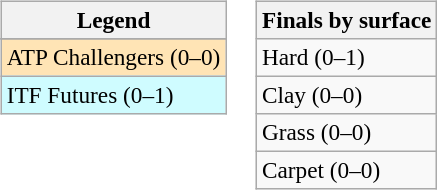<table>
<tr valign=top>
<td><br><table class=wikitable style=font-size:97%>
<tr>
<th>Legend</th>
</tr>
<tr bgcolor=e5d1cb>
</tr>
<tr bgcolor=moccasin>
<td>ATP Challengers (0–0)</td>
</tr>
<tr bgcolor=cffcff>
<td>ITF Futures (0–1)</td>
</tr>
</table>
</td>
<td><br><table class=wikitable style=font-size:97%>
<tr>
<th>Finals by surface</th>
</tr>
<tr>
<td>Hard (0–1)</td>
</tr>
<tr>
<td>Clay (0–0)</td>
</tr>
<tr>
<td>Grass (0–0)</td>
</tr>
<tr>
<td>Carpet (0–0)</td>
</tr>
</table>
</td>
</tr>
</table>
